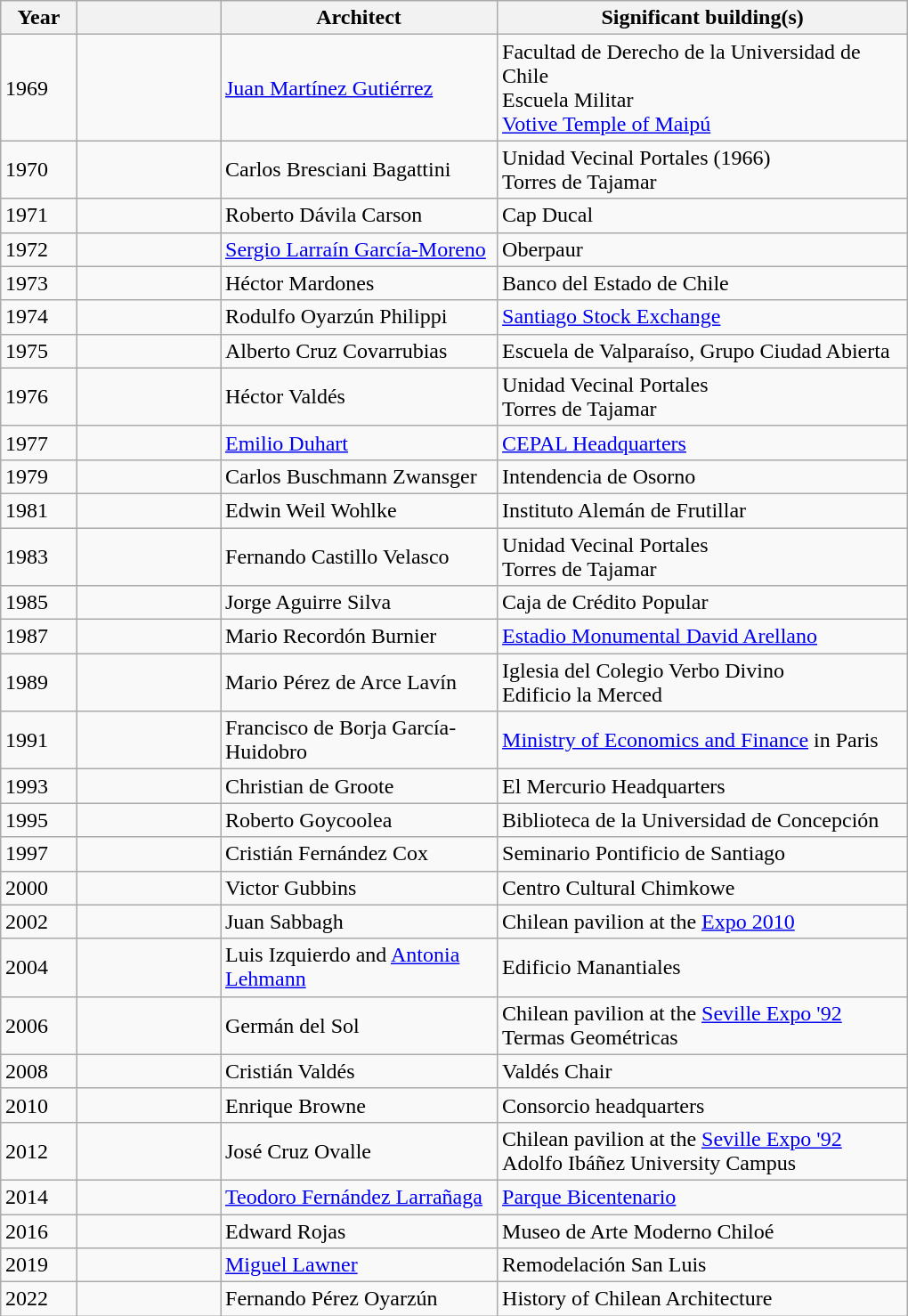<table class="wikitable col1cen col2cen col3cen col4cen" style="margin:1em auto;">
<tr>
<th width="50">Year</th>
<th width="100"></th>
<th width="200">Architect</th>
<th width="300">Significant building(s)</th>
</tr>
<tr>
<td>1969</td>
<td></td>
<td><a href='#'>Juan Martínez Gutiérrez</a></td>
<td>Facultad de Derecho de la Universidad de Chile <br>Escuela Militar<br><a href='#'>Votive Temple of Maipú</a></td>
</tr>
<tr>
<td>1970</td>
<td></td>
<td>Carlos Bresciani Bagattini</td>
<td>Unidad Vecinal Portales (1966)<br>Torres de Tajamar</td>
</tr>
<tr>
<td>1971</td>
<td></td>
<td>Roberto Dávila Carson</td>
<td>Cap Ducal</td>
</tr>
<tr>
<td>1972</td>
<td></td>
<td><a href='#'>Sergio Larraín García-Moreno</a></td>
<td>Oberpaur</td>
</tr>
<tr>
<td>1973</td>
<td></td>
<td>Héctor Mardones</td>
<td>Banco del Estado de Chile</td>
</tr>
<tr>
<td>1974</td>
<td></td>
<td>Rodulfo Oyarzún Philippi</td>
<td><a href='#'>Santiago Stock Exchange</a></td>
</tr>
<tr>
<td>1975</td>
<td></td>
<td>Alberto Cruz Covarrubias</td>
<td>Escuela de Valparaíso, Grupo Ciudad Abierta</td>
</tr>
<tr>
<td>1976</td>
<td></td>
<td>Héctor Valdés</td>
<td>Unidad Vecinal Portales<br>Torres de Tajamar</td>
</tr>
<tr>
<td>1977</td>
<td></td>
<td><a href='#'>Emilio Duhart</a></td>
<td><a href='#'>CEPAL Headquarters</a></td>
</tr>
<tr>
<td>1979</td>
<td></td>
<td>Carlos Buschmann Zwansger</td>
<td>Intendencia de Osorno</td>
</tr>
<tr>
<td>1981</td>
<td></td>
<td>Edwin Weil Wohlke</td>
<td>Instituto Alemán de Frutillar</td>
</tr>
<tr>
<td>1983</td>
<td></td>
<td>Fernando Castillo Velasco</td>
<td>Unidad Vecinal Portales<br>Torres de Tajamar</td>
</tr>
<tr>
<td>1985</td>
<td></td>
<td>Jorge Aguirre Silva</td>
<td>Caja de Crédito Popular</td>
</tr>
<tr>
<td>1987</td>
<td></td>
<td>Mario Recordón Burnier</td>
<td><a href='#'>Estadio Monumental David Arellano</a></td>
</tr>
<tr>
<td>1989</td>
<td></td>
<td>Mario Pérez de Arce Lavín</td>
<td>Iglesia del Colegio Verbo Divino<br>Edificio la Merced</td>
</tr>
<tr>
<td>1991</td>
<td></td>
<td>Francisco de Borja García-Huidobro</td>
<td><a href='#'>Ministry of Economics and Finance</a> in Paris</td>
</tr>
<tr>
<td>1993</td>
<td></td>
<td>Christian de Groote</td>
<td>El Mercurio Headquarters</td>
</tr>
<tr>
<td>1995</td>
<td></td>
<td>Roberto Goycoolea</td>
<td>Biblioteca de la Universidad de Concepción</td>
</tr>
<tr>
<td>1997</td>
<td></td>
<td>Cristián Fernández Cox</td>
<td>Seminario Pontificio de Santiago</td>
</tr>
<tr>
<td>2000</td>
<td></td>
<td>Victor Gubbins</td>
<td>Centro Cultural Chimkowe</td>
</tr>
<tr>
<td>2002</td>
<td></td>
<td>Juan Sabbagh</td>
<td>Chilean pavilion at the <a href='#'>Expo 2010</a></td>
</tr>
<tr>
<td>2004</td>
<td></td>
<td>Luis Izquierdo and <a href='#'>Antonia Lehmann</a></td>
<td>Edificio Manantiales</td>
</tr>
<tr>
<td>2006</td>
<td></td>
<td>Germán del Sol</td>
<td>Chilean pavilion at the <a href='#'>Seville Expo '92</a> <br>Termas Geométricas</td>
</tr>
<tr>
<td>2008</td>
<td></td>
<td>Cristián Valdés</td>
<td>Valdés Chair</td>
</tr>
<tr>
<td>2010</td>
<td></td>
<td>Enrique Browne</td>
<td>Consorcio headquarters</td>
</tr>
<tr>
<td>2012</td>
<td></td>
<td>José Cruz Ovalle</td>
<td>Chilean pavilion at the <a href='#'>Seville Expo '92</a><br>Adolfo Ibáñez University Campus</td>
</tr>
<tr>
<td>2014</td>
<td></td>
<td><a href='#'>Teodoro Fernández Larrañaga</a></td>
<td><a href='#'>Parque Bicentenario</a></td>
</tr>
<tr>
<td>2016</td>
<td></td>
<td>Edward Rojas</td>
<td>Museo de Arte Moderno Chiloé</td>
</tr>
<tr>
<td>2019</td>
<td></td>
<td><a href='#'>Miguel Lawner</a></td>
<td>Remodelación San Luis</td>
</tr>
<tr>
<td>2022</td>
<td></td>
<td>Fernando Pérez Oyarzún</td>
<td>History of Chilean Architecture</td>
</tr>
</table>
